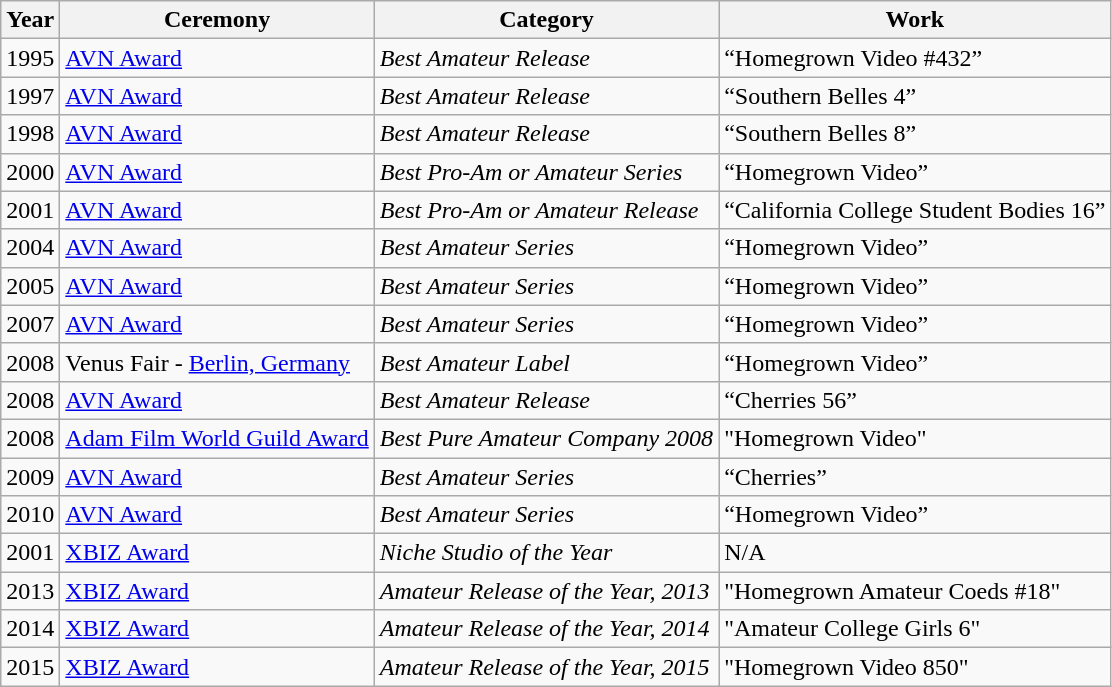<table class="wikitable sortable">
<tr>
<th>Year</th>
<th>Ceremony</th>
<th>Category</th>
<th>Work</th>
</tr>
<tr>
<td>1995</td>
<td><a href='#'>AVN Award</a></td>
<td><em>Best Amateur Release</em></td>
<td>“Homegrown Video #432”</td>
</tr>
<tr>
<td>1997</td>
<td><a href='#'>AVN Award</a></td>
<td><em>Best Amateur Release</em></td>
<td>“Southern Belles 4”</td>
</tr>
<tr>
<td>1998</td>
<td><a href='#'>AVN Award</a></td>
<td><em>Best Amateur Release</em></td>
<td>“Southern Belles 8”</td>
</tr>
<tr>
<td>2000</td>
<td><a href='#'>AVN Award</a></td>
<td><em>Best Pro-Am or Amateur Series</em></td>
<td>“Homegrown Video”</td>
</tr>
<tr>
<td>2001</td>
<td><a href='#'>AVN Award</a></td>
<td><em>Best Pro-Am or Amateur Release</em></td>
<td>“California College Student Bodies 16”</td>
</tr>
<tr>
<td>2004</td>
<td><a href='#'>AVN Award</a></td>
<td><em>Best Amateur Series</em></td>
<td>“Homegrown Video”</td>
</tr>
<tr>
<td>2005</td>
<td><a href='#'>AVN Award</a></td>
<td><em>Best Amateur Series</em></td>
<td>“Homegrown Video”</td>
</tr>
<tr>
<td>2007</td>
<td><a href='#'>AVN Award</a></td>
<td><em>Best Amateur Series</em></td>
<td>“Homegrown Video”</td>
</tr>
<tr>
<td>2008</td>
<td>Venus Fair - <a href='#'>Berlin, Germany</a></td>
<td><em>Best Amateur Label</em></td>
<td>“Homegrown Video”</td>
</tr>
<tr>
<td>2008</td>
<td><a href='#'>AVN Award</a></td>
<td><em>Best Amateur Release</em></td>
<td>“Cherries 56”</td>
</tr>
<tr>
<td>2008</td>
<td><a href='#'>Adam Film World Guild Award</a></td>
<td><em>Best Pure Amateur Company 2008</em></td>
<td>"Homegrown Video"</td>
</tr>
<tr>
<td>2009</td>
<td><a href='#'>AVN Award</a></td>
<td><em>Best Amateur Series</em></td>
<td>“Cherries”</td>
</tr>
<tr>
<td>2010</td>
<td><a href='#'>AVN Award</a></td>
<td><em>Best Amateur Series</em></td>
<td>“Homegrown Video”</td>
</tr>
<tr>
<td>2001</td>
<td><a href='#'>XBIZ Award</a></td>
<td><em>Niche Studio of the Year</em></td>
<td>N/A</td>
</tr>
<tr>
<td>2013</td>
<td><a href='#'>XBIZ Award</a></td>
<td><em>Amateur Release of the Year, 2013</em></td>
<td>"Homegrown Amateur Coeds #18"</td>
</tr>
<tr>
<td>2014</td>
<td><a href='#'>XBIZ Award</a></td>
<td><em>Amateur Release of the Year, 2014</em></td>
<td>"Amateur College Girls 6"</td>
</tr>
<tr>
<td>2015</td>
<td><a href='#'>XBIZ Award</a></td>
<td><em>Amateur Release of the Year, 2015</em></td>
<td>"Homegrown Video 850"</td>
</tr>
</table>
